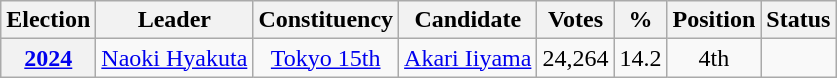<table class="wikitable" style="text-align:center">
<tr>
<th>Election</th>
<th>Leader</th>
<th>Constituency</th>
<th>Candidate</th>
<th>Votes</th>
<th>%</th>
<th>Position</th>
<th>Status</th>
</tr>
<tr>
<th><a href='#'>2024</a></th>
<td><a href='#'>Naoki Hyakuta</a></td>
<td><a href='#'>Tokyo 15th</a></td>
<td><a href='#'>Akari Iiyama</a></td>
<td>24,264</td>
<td>14.2</td>
<td>4th</td>
<td></td>
</tr>
</table>
